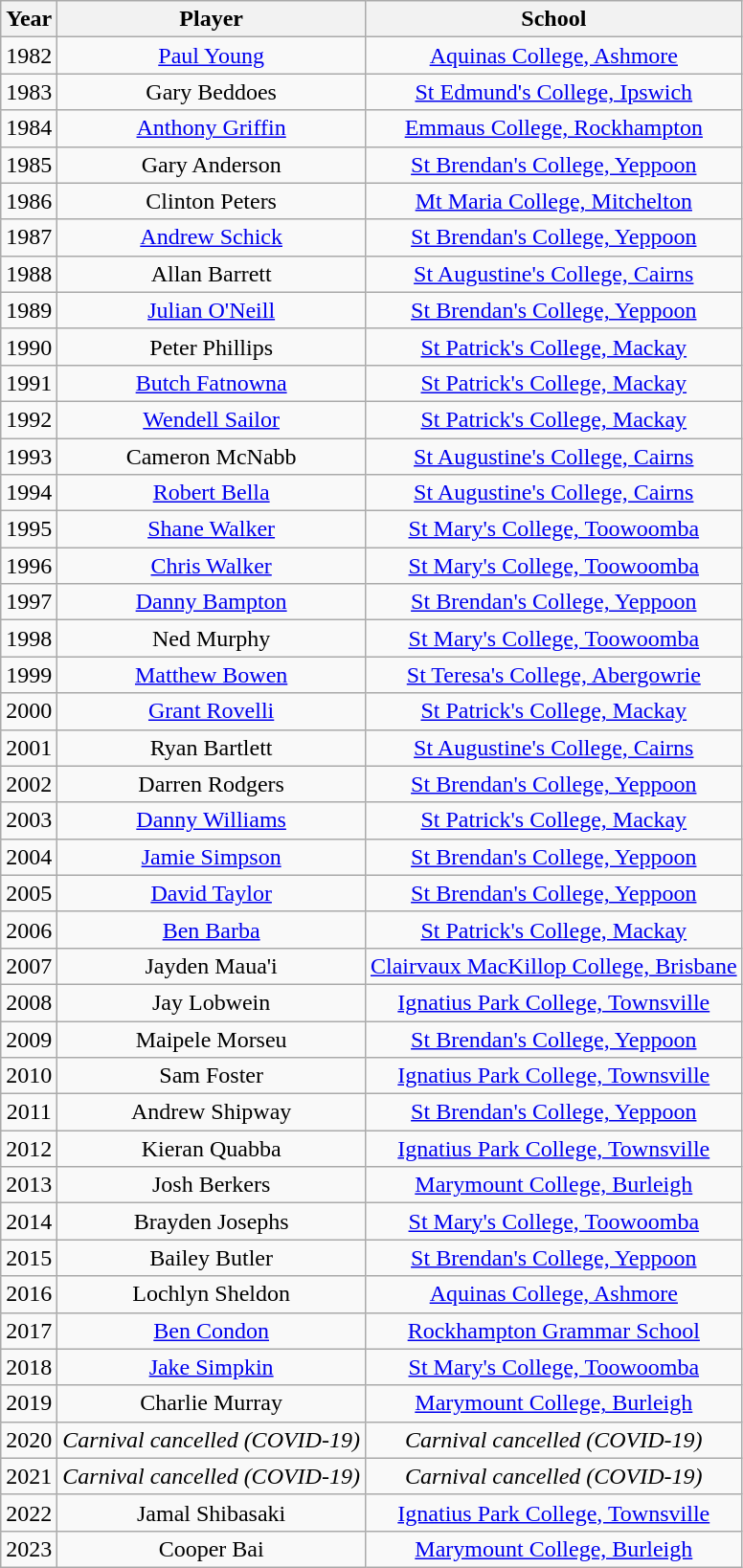<table class="wikitable">
<tr>
<th>Year</th>
<th>Player</th>
<th>School</th>
</tr>
<tr>
<td align=center>1982</td>
<td align=center><a href='#'>Paul Young</a></td>
<td align=center><a href='#'>Aquinas College, Ashmore</a></td>
</tr>
<tr>
<td align=center>1983</td>
<td align=center>Gary Beddoes</td>
<td align=center><a href='#'>St Edmund's College, Ipswich</a></td>
</tr>
<tr>
<td align=center>1984</td>
<td align=center><a href='#'>Anthony Griffin</a></td>
<td align=center><a href='#'>Emmaus College, Rockhampton</a></td>
</tr>
<tr>
<td align=center>1985</td>
<td align=center>Gary Anderson</td>
<td align=center><a href='#'>St Brendan's College, Yeppoon</a></td>
</tr>
<tr>
<td align=center>1986</td>
<td align=center>Clinton Peters</td>
<td align=center><a href='#'>Mt Maria College, Mitchelton</a></td>
</tr>
<tr>
<td align=center>1987</td>
<td align=center><a href='#'>Andrew Schick</a></td>
<td align=center><a href='#'>St Brendan's College, Yeppoon</a></td>
</tr>
<tr>
<td align=center>1988</td>
<td align=center>Allan Barrett</td>
<td align=center><a href='#'>St Augustine's College, Cairns</a></td>
</tr>
<tr>
<td align=center>1989</td>
<td align=center><a href='#'>Julian O'Neill</a></td>
<td align=center><a href='#'>St Brendan's College, Yeppoon</a></td>
</tr>
<tr>
<td align=center>1990</td>
<td align=center>Peter Phillips</td>
<td align=center><a href='#'>St Patrick's College, Mackay</a></td>
</tr>
<tr>
<td align=center>1991</td>
<td align=center><a href='#'>Butch Fatnowna</a></td>
<td align=center><a href='#'>St Patrick's College, Mackay</a></td>
</tr>
<tr>
<td align=center>1992</td>
<td align=center><a href='#'>Wendell Sailor</a></td>
<td align=center><a href='#'>St Patrick's College, Mackay</a></td>
</tr>
<tr>
<td align=center>1993</td>
<td align=center>Cameron McNabb</td>
<td align=center><a href='#'>St Augustine's College, Cairns</a></td>
</tr>
<tr>
<td align=center>1994</td>
<td align=center><a href='#'>Robert Bella</a></td>
<td align=center><a href='#'>St Augustine's College, Cairns</a></td>
</tr>
<tr>
<td align=center>1995</td>
<td align=center><a href='#'>Shane Walker</a></td>
<td align=center><a href='#'>St Mary's College, Toowoomba</a></td>
</tr>
<tr>
<td align=center>1996</td>
<td align=center><a href='#'>Chris Walker</a></td>
<td align=center><a href='#'>St Mary's College, Toowoomba</a></td>
</tr>
<tr>
<td align=center>1997</td>
<td align=center><a href='#'>Danny Bampton</a></td>
<td align=center><a href='#'>St Brendan's College, Yeppoon</a></td>
</tr>
<tr>
<td align=center>1998</td>
<td align=center>Ned Murphy</td>
<td align=center><a href='#'>St Mary's College, Toowoomba</a></td>
</tr>
<tr>
<td align=center>1999</td>
<td align=center><a href='#'>Matthew Bowen</a></td>
<td align=center><a href='#'>St Teresa's College, Abergowrie</a></td>
</tr>
<tr>
<td align=center>2000</td>
<td align=center><a href='#'>Grant Rovelli</a></td>
<td align=center><a href='#'>St Patrick's College, Mackay</a></td>
</tr>
<tr>
<td align=center>2001</td>
<td align=center>Ryan Bartlett</td>
<td align=center><a href='#'>St Augustine's College, Cairns</a></td>
</tr>
<tr>
<td align=center>2002</td>
<td align=center>Darren Rodgers</td>
<td align=center><a href='#'>St Brendan's College, Yeppoon</a></td>
</tr>
<tr>
<td align=center>2003</td>
<td align=center><a href='#'>Danny Williams</a></td>
<td align=center><a href='#'>St Patrick's College, Mackay</a></td>
</tr>
<tr>
<td align=center>2004</td>
<td align=center><a href='#'>Jamie Simpson</a></td>
<td align=center><a href='#'>St Brendan's College, Yeppoon</a></td>
</tr>
<tr>
<td align=center>2005</td>
<td align=center><a href='#'>David Taylor</a></td>
<td align=center><a href='#'>St Brendan's College, Yeppoon</a></td>
</tr>
<tr>
<td align=center>2006</td>
<td align=center><a href='#'>Ben Barba</a></td>
<td align=center><a href='#'>St Patrick's College, Mackay</a></td>
</tr>
<tr>
<td align=center>2007</td>
<td align=center>Jayden Maua'i</td>
<td align=center><a href='#'>Clairvaux MacKillop College, Brisbane</a></td>
</tr>
<tr>
<td align=center>2008</td>
<td align=center>Jay Lobwein</td>
<td align=center><a href='#'>Ignatius Park College, Townsville</a></td>
</tr>
<tr>
<td align=center>2009</td>
<td align=center>Maipele Morseu</td>
<td align=center><a href='#'>St Brendan's College, Yeppoon</a></td>
</tr>
<tr>
<td align=center>2010</td>
<td align=center>Sam Foster</td>
<td align=center><a href='#'>Ignatius Park College, Townsville</a></td>
</tr>
<tr>
<td align=center>2011</td>
<td align=center>Andrew Shipway</td>
<td align=center><a href='#'>St Brendan's College, Yeppoon</a></td>
</tr>
<tr>
<td align=center>2012</td>
<td align=center>Kieran Quabba</td>
<td align=center><a href='#'>Ignatius Park College, Townsville</a></td>
</tr>
<tr>
<td align=center>2013</td>
<td align=center>Josh Berkers</td>
<td align=center><a href='#'>Marymount College, Burleigh</a></td>
</tr>
<tr>
<td align=center>2014</td>
<td align=center>Brayden Josephs</td>
<td align=center><a href='#'>St Mary's College, Toowoomba</a></td>
</tr>
<tr>
<td align=center>2015</td>
<td align=center>Bailey Butler</td>
<td align=center><a href='#'>St Brendan's College, Yeppoon</a></td>
</tr>
<tr>
<td align=center>2016</td>
<td align=center>Lochlyn Sheldon</td>
<td align=center><a href='#'>Aquinas College, Ashmore</a></td>
</tr>
<tr>
<td align=center>2017</td>
<td align=center><a href='#'>Ben Condon</a></td>
<td align=center><a href='#'>Rockhampton Grammar School</a></td>
</tr>
<tr>
<td align=center>2018</td>
<td align=center><a href='#'>Jake Simpkin</a></td>
<td align=center><a href='#'>St Mary's College, Toowoomba</a></td>
</tr>
<tr>
<td align=center>2019</td>
<td align=center>Charlie Murray</td>
<td align=center><a href='#'>Marymount College, Burleigh</a></td>
</tr>
<tr>
<td align=center>2020</td>
<td align=center><em>Carnival cancelled (COVID-19)</em></td>
<td align=center><em>Carnival cancelled (COVID-19)</em></td>
</tr>
<tr>
<td align=center>2021</td>
<td align=center><em>Carnival cancelled (COVID-19)</em></td>
<td align=center><em>Carnival cancelled (COVID-19)</em></td>
</tr>
<tr>
<td align=center>2022</td>
<td align=center>Jamal Shibasaki</td>
<td align=center><a href='#'>Ignatius Park College, Townsville</a></td>
</tr>
<tr>
<td align=center>2023</td>
<td align=center>Cooper Bai</td>
<td align=center><a href='#'>Marymount College, Burleigh</a></td>
</tr>
</table>
